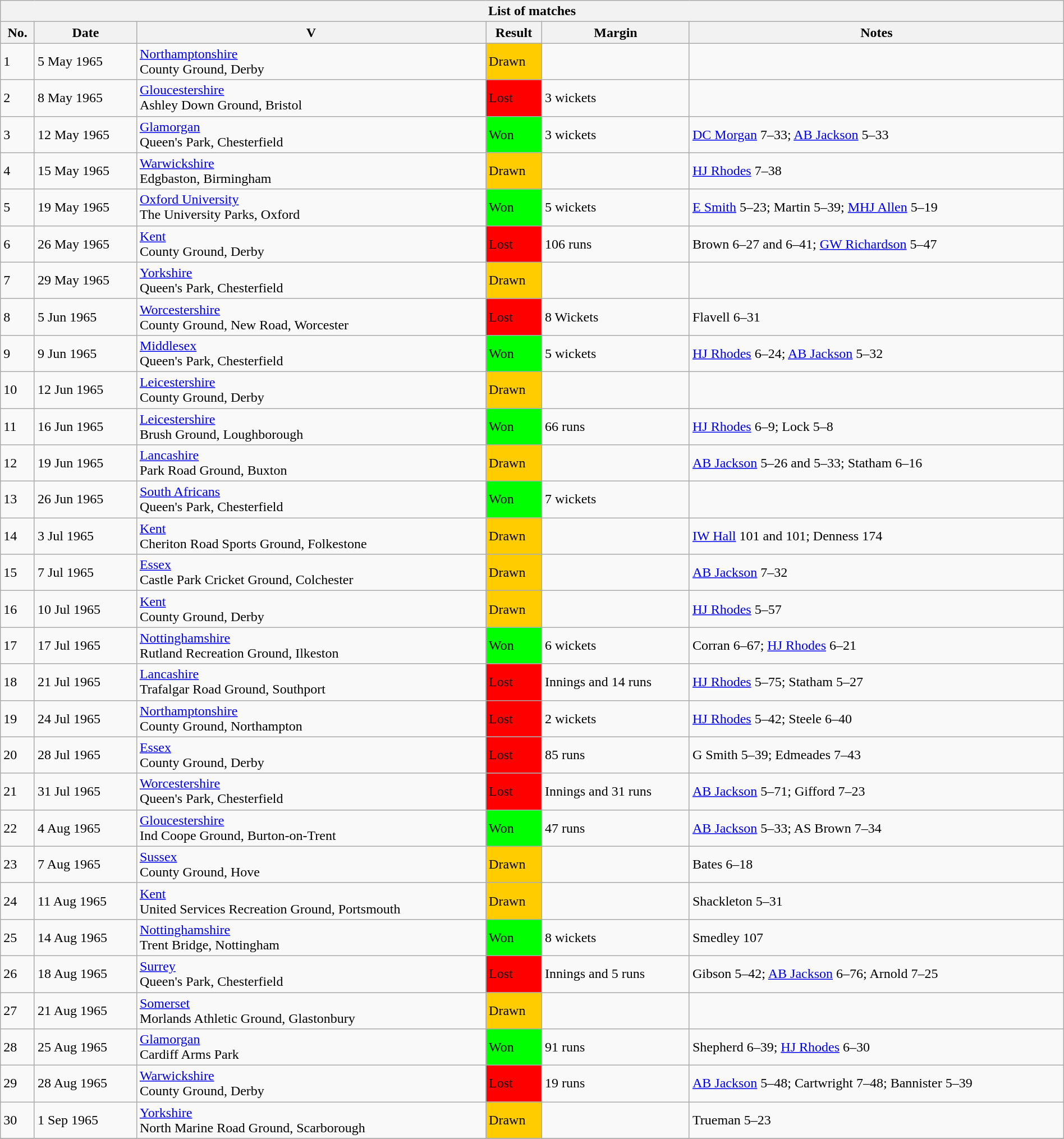<table class="wikitable" width="100%">
<tr>
<th bgcolor="#efefef" colspan=6>List of matches</th>
</tr>
<tr bgcolor="#efefef">
<th>No.</th>
<th>Date</th>
<th>V</th>
<th>Result</th>
<th>Margin</th>
<th>Notes</th>
</tr>
<tr>
<td>1</td>
<td>5 May 1965</td>
<td><a href='#'>Northamptonshire</a>  <br> County Ground, Derby</td>
<td bgcolor="#FFCC00">Drawn</td>
<td></td>
<td></td>
</tr>
<tr>
<td>2</td>
<td>8 May 1965</td>
<td><a href='#'>Gloucestershire</a>  <br> Ashley Down Ground, Bristol</td>
<td bgcolor="#FF0000">Lost</td>
<td>3 wickets</td>
<td></td>
</tr>
<tr>
<td>3</td>
<td>12 May 1965</td>
<td><a href='#'>Glamorgan</a>  <br> Queen's Park, Chesterfield</td>
<td bgcolor="#00FF00">Won</td>
<td>3 wickets</td>
<td><a href='#'>DC Morgan</a> 7–33; <a href='#'>AB Jackson</a> 5–33</td>
</tr>
<tr>
<td>4</td>
<td>15 May 1965</td>
<td><a href='#'>Warwickshire</a>  <br> Edgbaston, Birmingham</td>
<td bgcolor="#FFCC00">Drawn</td>
<td></td>
<td><a href='#'>HJ Rhodes</a> 7–38</td>
</tr>
<tr>
<td>5</td>
<td>19 May 1965</td>
<td><a href='#'>Oxford University</a>  <br> The University Parks, Oxford</td>
<td bgcolor="#00FF00">Won</td>
<td>5 wickets</td>
<td><a href='#'>E Smith</a> 5–23; Martin 5–39; <a href='#'>MHJ Allen</a> 5–19</td>
</tr>
<tr>
<td>6</td>
<td>26 May 1965</td>
<td><a href='#'>Kent</a>  <br> County Ground, Derby</td>
<td bgcolor="#FF0000">Lost</td>
<td>106 runs</td>
<td>Brown 6–27 and 6–41; <a href='#'>GW Richardson</a> 5–47</td>
</tr>
<tr>
<td>7</td>
<td>29 May 1965</td>
<td><a href='#'>Yorkshire</a>  <br> Queen's Park, Chesterfield</td>
<td bgcolor="#FFCC00">Drawn</td>
<td></td>
<td></td>
</tr>
<tr>
<td>8</td>
<td>5 Jun 1965</td>
<td><a href='#'>Worcestershire</a>  <br> County Ground, New Road, Worcester</td>
<td bgcolor="#FF0000">Lost</td>
<td>8 Wickets</td>
<td>Flavell 6–31</td>
</tr>
<tr>
<td>9</td>
<td>9 Jun 1965</td>
<td><a href='#'>Middlesex</a>  <br> Queen's Park, Chesterfield</td>
<td bgcolor="#00FF00">Won</td>
<td>5 wickets</td>
<td><a href='#'>HJ Rhodes</a> 6–24; <a href='#'>AB Jackson</a> 5–32</td>
</tr>
<tr>
<td>10</td>
<td>12 Jun 1965</td>
<td><a href='#'>Leicestershire</a>  <br> County Ground, Derby</td>
<td bgcolor="#FFCC00">Drawn</td>
<td></td>
<td></td>
</tr>
<tr>
<td>11</td>
<td>16 Jun 1965</td>
<td><a href='#'>Leicestershire</a>  <br> Brush Ground, Loughborough</td>
<td bgcolor="#00FF00">Won</td>
<td>66 runs</td>
<td><a href='#'>HJ Rhodes</a> 6–9; Lock 5–8</td>
</tr>
<tr>
<td>12</td>
<td>19 Jun 1965</td>
<td><a href='#'>Lancashire</a>  <br> Park Road Ground, Buxton</td>
<td bgcolor="#FFCC00">Drawn</td>
<td></td>
<td><a href='#'>AB Jackson</a> 5–26 and 5–33; Statham 6–16</td>
</tr>
<tr>
<td>13</td>
<td>26 Jun 1965</td>
<td><a href='#'>South Africans</a>   <br> Queen's Park, Chesterfield</td>
<td bgcolor="#00FF00">Won</td>
<td>7 wickets</td>
<td></td>
</tr>
<tr>
<td>14</td>
<td>3 Jul 1965</td>
<td><a href='#'>Kent</a>  <br> Cheriton Road Sports Ground, Folkestone</td>
<td bgcolor="#FFCC00">Drawn</td>
<td></td>
<td><a href='#'>IW Hall</a> 101 and 101; Denness 174</td>
</tr>
<tr>
<td>15</td>
<td>7 Jul 1965</td>
<td><a href='#'>Essex</a>  <br> Castle Park Cricket Ground, Colchester</td>
<td bgcolor="#FFCC00">Drawn</td>
<td></td>
<td><a href='#'>AB Jackson</a> 7–32</td>
</tr>
<tr>
<td>16</td>
<td>10 Jul 1965</td>
<td><a href='#'>Kent</a>  <br> County Ground, Derby</td>
<td bgcolor="#FFCC00">Drawn</td>
<td></td>
<td><a href='#'>HJ Rhodes</a> 5–57</td>
</tr>
<tr>
<td>17</td>
<td>17 Jul 1965</td>
<td><a href='#'>Nottinghamshire</a>  <br> Rutland Recreation Ground, Ilkeston</td>
<td bgcolor="#00FF00">Won</td>
<td>6 wickets</td>
<td>Corran 6–67; <a href='#'>HJ Rhodes</a> 6–21</td>
</tr>
<tr>
<td>18</td>
<td>21 Jul 1965</td>
<td><a href='#'>Lancashire</a>  <br> Trafalgar Road Ground, Southport</td>
<td bgcolor="#FF0000">Lost</td>
<td>Innings and 14 runs</td>
<td><a href='#'>HJ Rhodes</a> 5–75; Statham 5–27</td>
</tr>
<tr>
<td>19</td>
<td>24 Jul 1965</td>
<td><a href='#'>Northamptonshire</a>  <br> County Ground, Northampton</td>
<td bgcolor="#FF0000">Lost</td>
<td>2 wickets</td>
<td><a href='#'>HJ Rhodes</a> 5–42; Steele 6–40</td>
</tr>
<tr>
<td>20</td>
<td>28 Jul 1965</td>
<td><a href='#'>Essex</a>  <br> County Ground, Derby</td>
<td bgcolor="#FF0000">Lost</td>
<td>85 runs</td>
<td>G Smith 5–39; Edmeades 7–43</td>
</tr>
<tr>
<td>21</td>
<td>31 Jul 1965</td>
<td><a href='#'>Worcestershire</a>  <br> Queen's Park, Chesterfield</td>
<td bgcolor="#FF0000">Lost</td>
<td>Innings and 31 runs</td>
<td><a href='#'>AB Jackson</a> 5–71; Gifford 7–23</td>
</tr>
<tr>
<td>22</td>
<td>4 Aug 1965</td>
<td><a href='#'>Gloucestershire</a>  <br> Ind Coope Ground, Burton-on-Trent</td>
<td bgcolor="#00FF00">Won</td>
<td>47 runs</td>
<td><a href='#'>AB Jackson</a> 5–33; AS Brown 7–34</td>
</tr>
<tr>
<td>23</td>
<td>7 Aug 1965</td>
<td><a href='#'>Sussex</a>  <br> County Ground, Hove</td>
<td bgcolor="#FFCC00">Drawn</td>
<td></td>
<td>Bates 6–18</td>
</tr>
<tr>
<td>24</td>
<td>11 Aug 1965</td>
<td><a href='#'>Kent</a>  <br> United Services Recreation Ground, Portsmouth</td>
<td bgcolor="#FFCC00">Drawn</td>
<td></td>
<td>Shackleton 5–31</td>
</tr>
<tr>
<td>25</td>
<td>14 Aug 1965</td>
<td><a href='#'>Nottinghamshire</a>  <br> Trent Bridge, Nottingham</td>
<td bgcolor="#00FF00">Won</td>
<td>8 wickets</td>
<td>Smedley 107</td>
</tr>
<tr>
<td>26</td>
<td>18 Aug 1965</td>
<td><a href='#'>Surrey</a>  <br> Queen's Park, Chesterfield</td>
<td bgcolor="#FF0000">Lost</td>
<td>Innings and 5 runs</td>
<td>Gibson 5–42; <a href='#'>AB Jackson</a> 6–76; Arnold 7–25</td>
</tr>
<tr>
<td>27</td>
<td>21 Aug 1965</td>
<td><a href='#'>Somerset</a>  <br> Morlands Athletic Ground, Glastonbury</td>
<td bgcolor="#FFCC00">Drawn</td>
<td></td>
<td></td>
</tr>
<tr>
<td>28</td>
<td>25 Aug 1965</td>
<td><a href='#'>Glamorgan</a>  <br> Cardiff Arms Park</td>
<td bgcolor="#00FF00">Won</td>
<td>91 runs</td>
<td>Shepherd 6–39; <a href='#'>HJ Rhodes</a> 6–30</td>
</tr>
<tr>
<td>29</td>
<td>28 Aug 1965</td>
<td><a href='#'>Warwickshire</a>  <br> County Ground, Derby</td>
<td bgcolor="#FF0000">Lost</td>
<td>19 runs</td>
<td><a href='#'>AB Jackson</a> 5–48; Cartwright 7–48; Bannister 5–39</td>
</tr>
<tr>
<td>30</td>
<td>1 Sep 1965</td>
<td><a href='#'>Yorkshire</a>  <br> North Marine Road Ground, Scarborough</td>
<td bgcolor="#FFCC00">Drawn</td>
<td></td>
<td>Trueman 5–23</td>
</tr>
<tr>
</tr>
<tr>
</tr>
</table>
